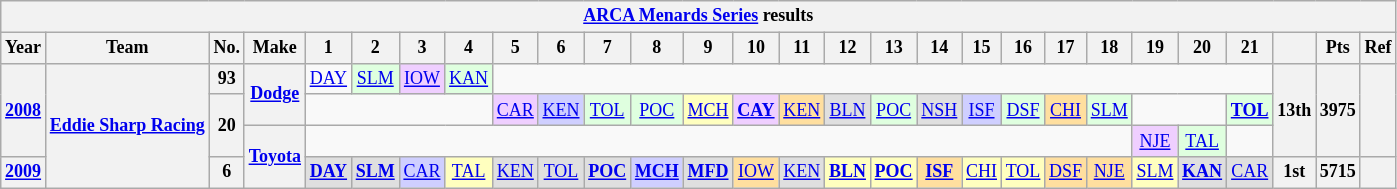<table class="wikitable" style="text-align:center; font-size:75%">
<tr>
<th colspan=28><a href='#'>ARCA Menards Series</a> results</th>
</tr>
<tr>
<th>Year</th>
<th>Team</th>
<th>No.</th>
<th>Make</th>
<th>1</th>
<th>2</th>
<th>3</th>
<th>4</th>
<th>5</th>
<th>6</th>
<th>7</th>
<th>8</th>
<th>9</th>
<th>10</th>
<th>11</th>
<th>12</th>
<th>13</th>
<th>14</th>
<th>15</th>
<th>16</th>
<th>17</th>
<th>18</th>
<th>19</th>
<th>20</th>
<th>21</th>
<th></th>
<th>Pts</th>
<th>Ref</th>
</tr>
<tr>
<th rowspan=3><a href='#'>2008</a></th>
<th rowspan=5><a href='#'>Eddie Sharp Racing</a></th>
<th>93</th>
<th rowspan=2><a href='#'>Dodge</a></th>
<td><a href='#'>DAY</a></td>
<td style="background:#DFFFDF;"><a href='#'>SLM</a><br></td>
<td style="background:#EFCFFF;"><a href='#'>IOW</a><br></td>
<td style="background:#DFFFDF;"><a href='#'>KAN</a><br></td>
<td colspan=17></td>
<th rowspan=3>13th</th>
<th rowspan=3>3975</th>
<th rowspan=3></th>
</tr>
<tr>
<th rowspan=2>20</th>
<td colspan=4></td>
<td style="background:#EFCFFF;"><a href='#'>CAR</a><br></td>
<td style="background:#CFCFFF;"><a href='#'>KEN</a><br></td>
<td style="background:#DFFFDF;"><a href='#'>TOL</a><br></td>
<td style="background:#DFFFDF;"><a href='#'>POC</a><br></td>
<td style="background:#FFFFBF;"><a href='#'>MCH</a><br></td>
<td style="background:#EFCFFF;"><strong><a href='#'>CAY</a></strong><br></td>
<td style="background:#FFDF9F;"><a href='#'>KEN</a><br></td>
<td style="background:#DFDFDF;"><a href='#'>BLN</a><br></td>
<td style="background:#DFFFDF;"><a href='#'>POC</a><br></td>
<td style="background:#DFDFDF;"><a href='#'>NSH</a><br></td>
<td style="background:#CFCFFF;"><a href='#'>ISF</a><br></td>
<td style="background:#DFFFDF;"><a href='#'>DSF</a><br></td>
<td style="background:#FFDF9F;"><a href='#'>CHI</a><br></td>
<td style="background:#DFFFDF;"><a href='#'>SLM</a><br></td>
<td colspan=2></td>
<td style="background:#DFFFDF;"><strong><a href='#'>TOL</a></strong><br></td>
</tr>
<tr>
<th rowspan=2><a href='#'>Toyota</a></th>
<td colspan=18></td>
<td style="background:#EFCFFF;"><a href='#'>NJE</a><br></td>
<td style="background:#DFFFDF;"><a href='#'>TAL</a><br></td>
<td></td>
</tr>
<tr>
<th><a href='#'>2009</a></th>
<th>6</th>
<td style="background:#DFDFDF;"><strong><a href='#'>DAY</a></strong><br></td>
<td style="background:#DFDFDF;"><strong><a href='#'>SLM</a></strong><br></td>
<td style="background:#CFCFFF;"><a href='#'>CAR</a><br></td>
<td style="background:#FFFFBF;"><a href='#'>TAL</a><br></td>
<td style="background:#DFDFDF;"><a href='#'>KEN</a><br></td>
<td style="background:#DFDFDF;"><a href='#'>TOL</a><br></td>
<td style="background:#DFDFDF;"><strong><a href='#'>POC</a></strong><br></td>
<td style="background:#CFCFFF;"><strong><a href='#'>MCH</a></strong><br></td>
<td style="background:#DFDFDF;"><strong><a href='#'>MFD</a></strong><br></td>
<td style="background:#FFDF9F;"><a href='#'>IOW</a><br></td>
<td style="background:#DFDFDF;"><a href='#'>KEN</a><br></td>
<td style="background:#FFFFBF;"><strong><a href='#'>BLN</a></strong><br></td>
<td style="background:#FFFFBF;"><strong><a href='#'>POC</a></strong><br></td>
<td style="background:#FFDF9F;"><strong><a href='#'>ISF</a></strong><br></td>
<td style="background:#FFFFBF;"><a href='#'>CHI</a><br></td>
<td style="background:#FFFFBF;"><a href='#'>TOL</a><br></td>
<td style="background:#FFDF9F;"><a href='#'>DSF</a><br></td>
<td style="background:#FFDF9F;"><a href='#'>NJE</a><br></td>
<td style="background:#FFFFBF;"><a href='#'>SLM</a><br></td>
<td style="background:#DFDFDF;"><strong><a href='#'>KAN</a></strong><br></td>
<td style="background:#DFDFDF;"><a href='#'>CAR</a><br></td>
<th>1st</th>
<th>5715</th>
<th></th>
</tr>
</table>
